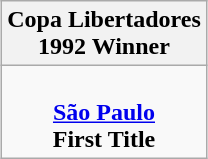<table class="wikitable" style="text-align: center; margin: 0 auto;">
<tr>
<th>Copa Libertadores<br>1992 Winner</th>
</tr>
<tr>
<td><br><strong><a href='#'>São Paulo</a></strong><br><strong>First Title</strong></td>
</tr>
</table>
